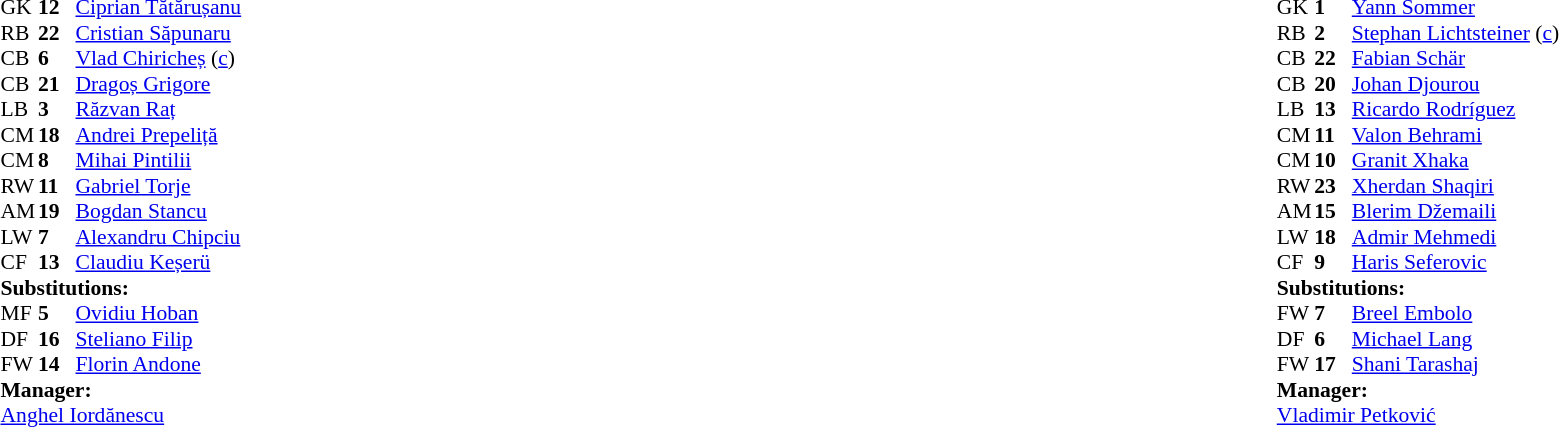<table style="width:100%;">
<tr>
<td style="vertical-align:top; width:40%;"><br><table style="font-size:90%" cellspacing="0" cellpadding="0">
<tr>
<th width="25"></th>
<th width="25"></th>
</tr>
<tr>
<td>GK</td>
<td><strong>12</strong></td>
<td><a href='#'>Ciprian Tătărușanu</a></td>
</tr>
<tr>
<td>RB</td>
<td><strong>22</strong></td>
<td><a href='#'>Cristian Săpunaru</a></td>
</tr>
<tr>
<td>CB</td>
<td><strong>6</strong></td>
<td><a href='#'>Vlad Chiricheș</a> (<a href='#'>c</a>)</td>
</tr>
<tr>
<td>CB</td>
<td><strong>21</strong></td>
<td><a href='#'>Dragoș Grigore</a></td>
<td></td>
</tr>
<tr>
<td>LB</td>
<td><strong>3</strong></td>
<td><a href='#'>Răzvan Raț</a></td>
<td></td>
<td></td>
</tr>
<tr>
<td>CM</td>
<td><strong>18</strong></td>
<td><a href='#'>Andrei Prepeliță</a></td>
<td></td>
</tr>
<tr>
<td>CM</td>
<td><strong>8</strong></td>
<td><a href='#'>Mihai Pintilii</a></td>
<td></td>
<td></td>
</tr>
<tr>
<td>RW</td>
<td><strong>11</strong></td>
<td><a href='#'>Gabriel Torje</a></td>
</tr>
<tr>
<td>AM</td>
<td><strong>19</strong></td>
<td><a href='#'>Bogdan Stancu</a></td>
<td></td>
<td></td>
</tr>
<tr>
<td>LW</td>
<td><strong>7</strong></td>
<td><a href='#'>Alexandru Chipciu</a></td>
<td></td>
</tr>
<tr>
<td>CF</td>
<td><strong>13</strong></td>
<td><a href='#'>Claudiu Keșerü</a></td>
<td></td>
</tr>
<tr>
<td colspan=3><strong>Substitutions:</strong></td>
</tr>
<tr>
<td>MF</td>
<td><strong>5</strong></td>
<td><a href='#'>Ovidiu Hoban</a></td>
<td></td>
<td></td>
</tr>
<tr>
<td>DF</td>
<td><strong>16</strong></td>
<td><a href='#'>Steliano Filip</a></td>
<td></td>
<td></td>
</tr>
<tr>
<td>FW</td>
<td><strong>14</strong></td>
<td><a href='#'>Florin Andone</a></td>
<td></td>
<td></td>
</tr>
<tr>
<td colspan=3><strong>Manager:</strong></td>
</tr>
<tr>
<td colspan=3><a href='#'>Anghel Iordănescu</a></td>
</tr>
</table>
</td>
<td valign="top"></td>
<td style="vertical-align:top; width:50%;"><br><table style="font-size:90%; margin:auto;" cellspacing="0" cellpadding="0">
<tr>
<th width=25></th>
<th width=25></th>
</tr>
<tr>
<td>GK</td>
<td><strong>1</strong></td>
<td><a href='#'>Yann Sommer</a></td>
</tr>
<tr>
<td>RB</td>
<td><strong>2</strong></td>
<td><a href='#'>Stephan Lichtsteiner</a> (<a href='#'>c</a>)</td>
</tr>
<tr>
<td>CB</td>
<td><strong>22</strong></td>
<td><a href='#'>Fabian Schär</a></td>
</tr>
<tr>
<td>CB</td>
<td><strong>20</strong></td>
<td><a href='#'>Johan Djourou</a></td>
</tr>
<tr>
<td>LB</td>
<td><strong>13</strong></td>
<td><a href='#'>Ricardo Rodríguez</a></td>
</tr>
<tr>
<td>CM</td>
<td><strong>11</strong></td>
<td><a href='#'>Valon Behrami</a></td>
</tr>
<tr>
<td>CM</td>
<td><strong>10</strong></td>
<td><a href='#'>Granit Xhaka</a></td>
<td></td>
</tr>
<tr>
<td>RW</td>
<td><strong>23</strong></td>
<td><a href='#'>Xherdan Shaqiri</a></td>
<td></td>
<td></td>
</tr>
<tr>
<td>AM</td>
<td><strong>15</strong></td>
<td><a href='#'>Blerim Džemaili</a></td>
<td></td>
<td></td>
</tr>
<tr>
<td>LW</td>
<td><strong>18</strong></td>
<td><a href='#'>Admir Mehmedi</a></td>
</tr>
<tr>
<td>CF</td>
<td><strong>9</strong></td>
<td><a href='#'>Haris Seferovic</a></td>
<td></td>
<td></td>
</tr>
<tr>
<td colspan=3><strong>Substitutions:</strong></td>
</tr>
<tr>
<td>FW</td>
<td><strong>7</strong></td>
<td><a href='#'>Breel Embolo</a></td>
<td></td>
<td></td>
</tr>
<tr>
<td>DF</td>
<td><strong>6</strong></td>
<td><a href='#'>Michael Lang</a></td>
<td></td>
<td></td>
</tr>
<tr>
<td>FW</td>
<td><strong>17</strong></td>
<td><a href='#'>Shani Tarashaj</a></td>
<td></td>
<td></td>
</tr>
<tr>
<td colspan=3><strong>Manager:</strong></td>
</tr>
<tr>
<td colspan=3><a href='#'>Vladimir Petković</a></td>
</tr>
</table>
</td>
</tr>
</table>
